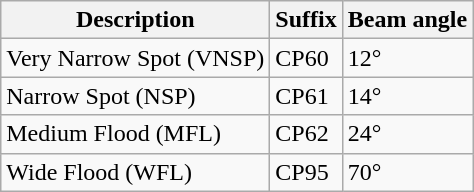<table class="wikitable">
<tr>
<th>Description</th>
<th>Suffix</th>
<th>Beam angle</th>
</tr>
<tr>
<td>Very Narrow Spot (VNSP)</td>
<td>CP60</td>
<td>12°</td>
</tr>
<tr>
<td>Narrow Spot (NSP)</td>
<td>CP61</td>
<td>14°</td>
</tr>
<tr>
<td>Medium Flood (MFL)</td>
<td>CP62</td>
<td>24°</td>
</tr>
<tr>
<td>Wide Flood (WFL)</td>
<td>CP95</td>
<td>70°</td>
</tr>
</table>
